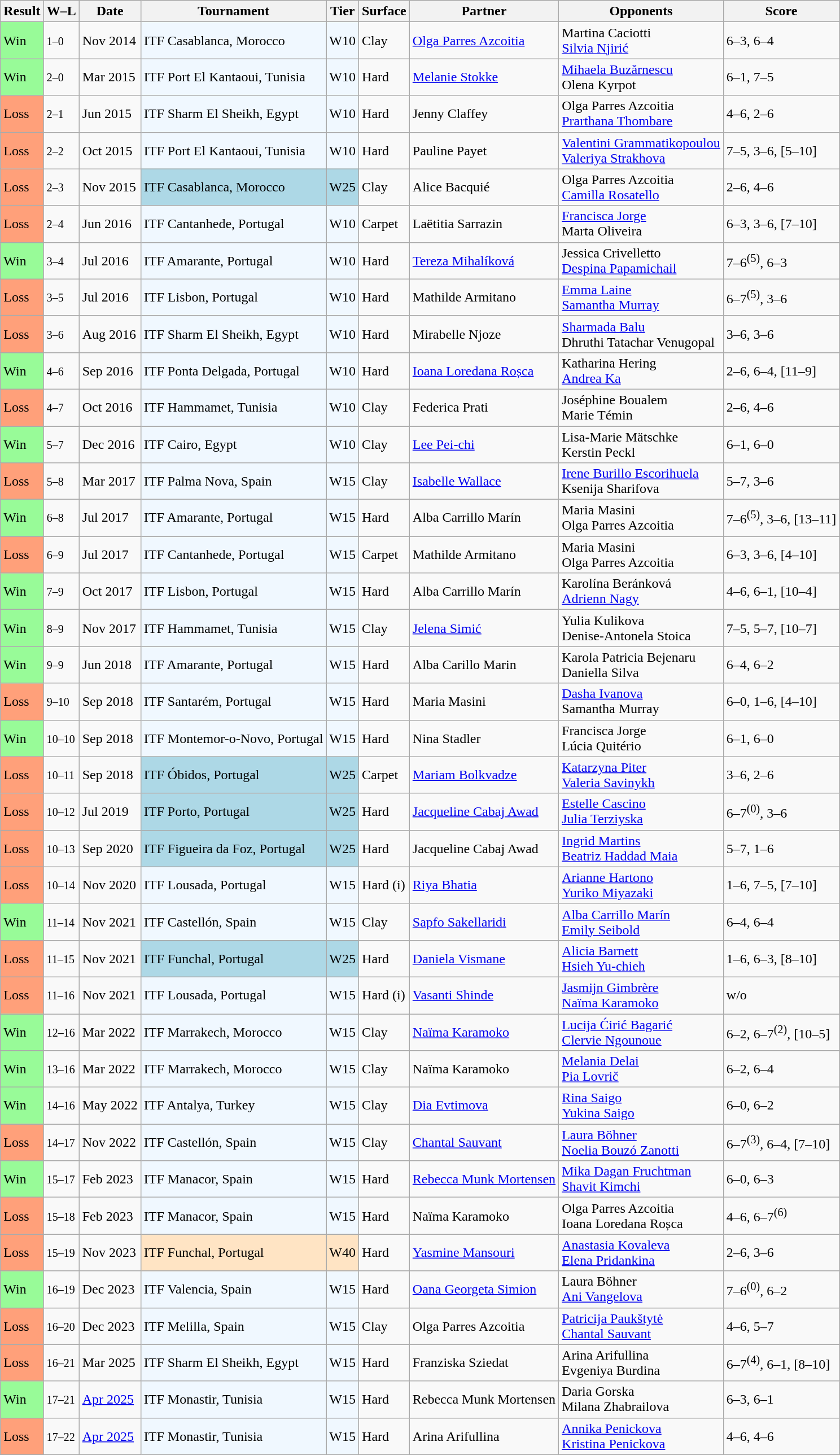<table class="sortable wikitable">
<tr>
<th>Result</th>
<th class=unsortable>W–L</th>
<th>Date</th>
<th>Tournament</th>
<th>Tier</th>
<th>Surface</th>
<th>Partner</th>
<th>Opponents</th>
<th class=unsortable>Score</th>
</tr>
<tr>
<td bgcolor=98FB98>Win</td>
<td><small>1–0</small></td>
<td>Nov 2014</td>
<td bgcolor=f0f8ff>ITF Casablanca, Morocco</td>
<td bgcolor=f0f8ff>W10</td>
<td>Clay</td>
<td> <a href='#'>Olga Parres Azcoitia</a></td>
<td> Martina Caciotti <br>  <a href='#'>Silvia Njirić</a></td>
<td>6–3, 6–4</td>
</tr>
<tr>
<td bgcolor=98FB98>Win</td>
<td><small>2–0</small></td>
<td>Mar 2015</td>
<td bgcolor=f0f8ff>ITF Port El Kantaoui, Tunisia</td>
<td bgcolor=f0f8ff>W10</td>
<td>Hard</td>
<td> <a href='#'>Melanie Stokke</a></td>
<td> <a href='#'>Mihaela Buzărnescu</a> <br>  Olena Kyrpot</td>
<td>6–1, 7–5</td>
</tr>
<tr>
<td bgcolor=ffa07a>Loss</td>
<td><small>2–1</small></td>
<td>Jun 2015</td>
<td bgcolor=f0f8ff>ITF Sharm El Sheikh, Egypt</td>
<td bgcolor=f0f8ff>W10</td>
<td>Hard</td>
<td> Jenny Claffey</td>
<td> Olga Parres Azcoitia <br>  <a href='#'>Prarthana Thombare</a></td>
<td>4–6, 2–6</td>
</tr>
<tr>
<td bgcolor=ffa07a>Loss</td>
<td><small>2–2</small></td>
<td>Oct 2015</td>
<td bgcolor=f0f8ff>ITF Port El Kantaoui, Tunisia</td>
<td bgcolor=f0f8ff>W10</td>
<td>Hard</td>
<td> Pauline Payet</td>
<td> <a href='#'>Valentini Grammatikopoulou</a> <br>  <a href='#'>Valeriya Strakhova</a></td>
<td>7–5, 3–6, [5–10]</td>
</tr>
<tr>
<td bgcolor=ffa07a>Loss</td>
<td><small>2–3</small></td>
<td>Nov 2015</td>
<td bgcolor=lightblue>ITF Casablanca, Morocco</td>
<td bgcolor=lightblue>W25</td>
<td>Clay</td>
<td> Alice Bacquié</td>
<td> Olga Parres Azcoitia <br>  <a href='#'>Camilla Rosatello</a></td>
<td>2–6, 4–6</td>
</tr>
<tr>
<td bgcolor=ffa07a>Loss</td>
<td><small>2–4</small></td>
<td>Jun 2016</td>
<td bgcolor=f0f8ff>ITF Cantanhede, Portugal</td>
<td bgcolor=f0f8ff>W10</td>
<td>Carpet</td>
<td> Laëtitia Sarrazin</td>
<td> <a href='#'>Francisca Jorge</a> <br>  Marta Oliveira</td>
<td>6–3, 3–6, [7–10]</td>
</tr>
<tr>
<td bgcolor=98FB98>Win</td>
<td><small>3–4</small></td>
<td>Jul 2016</td>
<td bgcolor=f0f8ff>ITF Amarante, Portugal</td>
<td bgcolor=f0f8ff>W10</td>
<td>Hard</td>
<td> <a href='#'>Tereza Mihalíková</a></td>
<td> Jessica Crivelletto <br>  <a href='#'>Despina Papamichail</a></td>
<td>7–6<sup>(5)</sup>, 6–3</td>
</tr>
<tr>
<td bgcolor=ffa07a>Loss</td>
<td><small>3–5</small></td>
<td>Jul 2016</td>
<td bgcolor=f0f8ff>ITF Lisbon, Portugal</td>
<td bgcolor=f0f8ff>W10</td>
<td>Hard</td>
<td> Mathilde Armitano</td>
<td> <a href='#'>Emma Laine</a> <br>  <a href='#'>Samantha Murray</a></td>
<td>6–7<sup>(5)</sup>, 3–6</td>
</tr>
<tr>
<td bgcolor=ffa07a>Loss</td>
<td><small>3–6</small></td>
<td>Aug 2016</td>
<td bgcolor=f0f8ff>ITF Sharm El Sheikh, Egypt</td>
<td bgcolor=f0f8ff>W10</td>
<td>Hard</td>
<td> Mirabelle Njoze</td>
<td> <a href='#'>Sharmada Balu</a> <br>  Dhruthi Tatachar Venugopal</td>
<td>3–6, 3–6</td>
</tr>
<tr>
<td bgcolor=98FB98>Win</td>
<td><small>4–6</small></td>
<td>Sep 2016</td>
<td bgcolor=f0f8ff>ITF Ponta Delgada, Portugal</td>
<td bgcolor=f0f8ff>W10</td>
<td>Hard</td>
<td> <a href='#'>Ioana Loredana Roșca</a></td>
<td> Katharina Hering <br>  <a href='#'>Andrea Ka</a></td>
<td>2–6, 6–4, [11–9]</td>
</tr>
<tr>
<td bgcolor=ffa07a>Loss</td>
<td><small>4–7</small></td>
<td>Oct 2016</td>
<td bgcolor=f0f8ff>ITF Hammamet, Tunisia</td>
<td bgcolor=f0f8ff>W10</td>
<td>Clay</td>
<td> Federica Prati</td>
<td> Joséphine Boualem <br>  Marie Témin</td>
<td>2–6, 4–6</td>
</tr>
<tr>
<td bgcolor=98FB98>Win</td>
<td><small>5–7</small></td>
<td>Dec 2016</td>
<td bgcolor=f0f8ff>ITF Cairo, Egypt</td>
<td bgcolor=f0f8ff>W10</td>
<td>Clay</td>
<td> <a href='#'>Lee Pei-chi</a></td>
<td> Lisa-Marie Mätschke <br>  Kerstin Peckl</td>
<td>6–1, 6–0</td>
</tr>
<tr>
<td bgcolor=ffa07a>Loss</td>
<td><small>5–8</small></td>
<td>Mar 2017</td>
<td bgcolor=#f0f8ff>ITF Palma Nova, Spain</td>
<td bgcolor=#f0f8ff>W15</td>
<td>Clay</td>
<td> <a href='#'>Isabelle Wallace</a></td>
<td> <a href='#'>Irene Burillo Escorihuela</a> <br>  Ksenija Sharifova</td>
<td>5–7, 3–6</td>
</tr>
<tr>
<td bgcolor=98FB98>Win</td>
<td><small>6–8</small></td>
<td>Jul 2017</td>
<td bgcolor=#f0f8ff>ITF Amarante, Portugal</td>
<td bgcolor=#f0f8ff>W15</td>
<td>Hard</td>
<td> Alba Carrillo Marín</td>
<td> Maria Masini <br>  Olga Parres Azcoitia</td>
<td>7–6<sup>(5)</sup>, 3–6, [13–11]</td>
</tr>
<tr>
<td bgcolor=ffa07a>Loss</td>
<td><small>6–9</small></td>
<td>Jul 2017</td>
<td bgcolor=#f0f8ff>ITF Cantanhede, Portugal</td>
<td bgcolor=#f0f8ff>W15</td>
<td>Carpet</td>
<td> Mathilde Armitano</td>
<td> Maria Masini <br>  Olga Parres Azcoitia</td>
<td>6–3, 3–6, [4–10]</td>
</tr>
<tr>
<td bgcolor=98FB98>Win</td>
<td><small>7–9</small></td>
<td>Oct 2017</td>
<td bgcolor=#f0f8ff>ITF Lisbon, Portugal</td>
<td bgcolor=#f0f8ff>W15</td>
<td>Hard</td>
<td> Alba Carrillo Marín</td>
<td> Karolína Beránková <br>  <a href='#'>Adrienn Nagy</a></td>
<td>4–6, 6–1, [10–4]</td>
</tr>
<tr>
<td bgcolor=98FB98>Win</td>
<td><small>8–9</small></td>
<td>Nov 2017</td>
<td bgcolor=#f0f8ff>ITF Hammamet, Tunisia</td>
<td bgcolor=#f0f8ff>W15</td>
<td>Clay</td>
<td> <a href='#'>Jelena Simić</a></td>
<td> Yulia Kulikova <br>  Denise-Antonela Stoica</td>
<td>7–5, 5–7, [10–7]</td>
</tr>
<tr>
<td bgcolor=98FB98>Win</td>
<td><small>9–9</small></td>
<td>Jun 2018</td>
<td bgcolor=#f0f8ff>ITF Amarante, Portugal</td>
<td bgcolor=#f0f8ff>W15</td>
<td>Hard</td>
<td> Alba Carillo Marin</td>
<td> Karola Patricia Bejenaru <br>  Daniella Silva</td>
<td>6–4, 6–2</td>
</tr>
<tr>
<td bgcolor=ffa07a>Loss</td>
<td><small>9–10</small></td>
<td>Sep 2018</td>
<td bgcolor=#f0f8ff>ITF Santarém, Portugal</td>
<td bgcolor=#f0f8ff>W15</td>
<td>Hard</td>
<td> Maria Masini</td>
<td> <a href='#'>Dasha Ivanova</a>  <br>  Samantha Murray</td>
<td>6–0, 1–6, [4–10]</td>
</tr>
<tr>
<td bgcolor=98FB98>Win</td>
<td><small>10–10</small></td>
<td>Sep 2018</td>
<td bgcolor=#f0f8ff>ITF Montemor-o-Novo, Portugal</td>
<td bgcolor=#f0f8ff>W15</td>
<td>Hard</td>
<td> Nina Stadler</td>
<td> Francisca Jorge <br>  Lúcia Quitério</td>
<td>6–1, 6–0</td>
</tr>
<tr>
<td bgcolor=ffa07a>Loss</td>
<td><small>10–11</small></td>
<td>Sep 2018</td>
<td bgcolor=lightblue>ITF Óbidos, Portugal</td>
<td bgcolor=lightblue>W25</td>
<td>Carpet</td>
<td> <a href='#'>Mariam Bolkvadze</a></td>
<td> <a href='#'>Katarzyna Piter</a>  <br>  <a href='#'>Valeria Savinykh</a></td>
<td>3–6, 2–6</td>
</tr>
<tr>
<td bgcolor=ffa07a>Loss</td>
<td><small>10–12</small></td>
<td>Jul 2019</td>
<td bgcolor=lightblue>ITF Porto, Portugal</td>
<td bgcolor=lightblue>W25</td>
<td>Hard</td>
<td> <a href='#'>Jacqueline Cabaj Awad</a></td>
<td> <a href='#'>Estelle Cascino</a> <br>  <a href='#'>Julia Terziyska</a></td>
<td>6–7<sup>(0)</sup>, 3–6</td>
</tr>
<tr>
<td bgcolor=ffa07a>Loss</td>
<td><small>10–13</small></td>
<td>Sep 2020</td>
<td bgcolor=lightblue>ITF Figueira da Foz, Portugal</td>
<td bgcolor=lightblue>W25</td>
<td>Hard</td>
<td> Jacqueline Cabaj Awad</td>
<td> <a href='#'>Ingrid Martins</a> <br>  <a href='#'>Beatriz Haddad Maia</a></td>
<td>5–7, 1–6</td>
</tr>
<tr>
<td bgcolor=ffa07a>Loss</td>
<td><small>10–14</small></td>
<td>Nov 2020</td>
<td bgcolor=#f0f8ff>ITF Lousada, Portugal</td>
<td bgcolor=#f0f8ff>W15</td>
<td>Hard (i)</td>
<td> <a href='#'>Riya Bhatia</a></td>
<td> <a href='#'>Arianne Hartono</a> <br>  <a href='#'>Yuriko Miyazaki</a></td>
<td>1–6, 7–5, [7–10]</td>
</tr>
<tr>
<td bgcolor=98FB98>Win</td>
<td><small>11–14</small></td>
<td>Nov 2021</td>
<td bgcolor=#f0f8ff>ITF Castellón, Spain</td>
<td bgcolor=#f0f8ff>W15</td>
<td>Clay</td>
<td> <a href='#'>Sapfo Sakellaridi</a></td>
<td> <a href='#'>Alba Carrillo Marín</a> <br>  <a href='#'>Emily Seibold</a></td>
<td>6–4, 6–4</td>
</tr>
<tr>
<td bgcolor=ffa07a>Loss</td>
<td><small>11–15</small></td>
<td>Nov 2021</td>
<td bgcolor=lightblue>ITF Funchal, Portugal</td>
<td bgcolor=lightblue>W25</td>
<td>Hard</td>
<td> <a href='#'>Daniela Vismane</a></td>
<td> <a href='#'>Alicia Barnett</a> <br>  <a href='#'>Hsieh Yu-chieh</a></td>
<td>1–6, 6–3, [8–10]</td>
</tr>
<tr>
<td bgcolor="FFA07A">Loss</td>
<td><small>11–16</small></td>
<td>Nov 2021</td>
<td style="background:#f0f8ff;">ITF Lousada, Portugal</td>
<td style="background:#f0f8ff;">W15</td>
<td>Hard (i)</td>
<td> <a href='#'>Vasanti Shinde</a></td>
<td> <a href='#'>Jasmijn Gimbrère</a> <br>  <a href='#'>Naïma Karamoko</a></td>
<td>w/o</td>
</tr>
<tr>
<td bgcolor=98FB98>Win</td>
<td><small>12–16</small></td>
<td>Mar 2022</td>
<td bgcolor=#f0f8ff>ITF Marrakech, Morocco</td>
<td bgcolor=#f0f8ff>W15</td>
<td>Clay</td>
<td> <a href='#'>Naïma Karamoko</a></td>
<td> <a href='#'>Lucija Ćirić Bagarić</a> <br>  <a href='#'>Clervie Ngounoue</a></td>
<td>6–2, 6–7<sup>(2)</sup>, [10–5]</td>
</tr>
<tr>
<td bgcolor=98FB98>Win</td>
<td><small>13–16</small></td>
<td>Mar 2022</td>
<td bgcolor=#f0f8ff>ITF Marrakech, Morocco</td>
<td bgcolor=#f0f8ff>W15</td>
<td>Clay</td>
<td> Naïma Karamoko</td>
<td> <a href='#'>Melania Delai</a> <br>  <a href='#'>Pia Lovrič</a></td>
<td>6–2, 6–4</td>
</tr>
<tr>
<td bgcolor=98FB98>Win</td>
<td><small>14–16</small></td>
<td>May 2022</td>
<td bgcolor=#f0f8ff>ITF Antalya, Turkey</td>
<td bgcolor=#f0f8ff>W15</td>
<td>Clay</td>
<td> <a href='#'>Dia Evtimova</a></td>
<td> <a href='#'>Rina Saigo</a> <br>  <a href='#'>Yukina Saigo</a></td>
<td>6–0, 6–2</td>
</tr>
<tr>
<td bgcolor=#ffa07a>Loss</td>
<td><small>14–17</small></td>
<td>Nov 2022</td>
<td bgcolor=#f0f8ff>ITF Castellón, Spain</td>
<td bgcolor=#f0f8ff>W15</td>
<td>Clay</td>
<td> <a href='#'>Chantal Sauvant</a></td>
<td> <a href='#'>Laura Böhner</a> <br>  <a href='#'>Noelia Bouzó Zanotti</a></td>
<td>6–7<sup>(3)</sup>, 6–4, [7–10]</td>
</tr>
<tr>
<td bgcolor=#98FB98>Win</td>
<td><small>15–17</small></td>
<td>Feb 2023</td>
<td bgcolor=#f0f8ff>ITF Manacor, Spain</td>
<td bgcolor=#f0f8ff>W15</td>
<td>Hard</td>
<td> <a href='#'>Rebecca Munk Mortensen</a></td>
<td> <a href='#'>Mika Dagan Fruchtman</a> <br>  <a href='#'>Shavit Kimchi</a></td>
<td>6–0, 6–3</td>
</tr>
<tr>
<td bgcolor=#ffa07a>Loss</td>
<td><small>15–18</small></td>
<td>Feb 2023</td>
<td bgcolor=#f0f8ff>ITF Manacor, Spain</td>
<td bgcolor=#f0f8ff>W15</td>
<td>Hard</td>
<td> Naïma Karamoko</td>
<td> Olga Parres Azcoitia <br>  Ioana Loredana Roșca</td>
<td>4–6, 6–7<sup>(6)</sup></td>
</tr>
<tr>
<td bgcolor=#ffa07a>Loss</td>
<td><small>15–19</small></td>
<td>Nov 2023</td>
<td bgcolor=#ffe4c4>ITF Funchal, Portugal</td>
<td bgcolor=#ffe4c4>W40</td>
<td>Hard</td>
<td> <a href='#'>Yasmine Mansouri</a></td>
<td> <a href='#'>Anastasia Kovaleva</a> <br>  <a href='#'>Elena Pridankina</a></td>
<td>2–6, 3–6</td>
</tr>
<tr>
<td bgcolor=#98FB98>Win</td>
<td><small>16–19</small></td>
<td>Dec 2023</td>
<td bgcolor=#f0f8ff>ITF Valencia, Spain</td>
<td bgcolor=#f0f8ff>W15</td>
<td>Hard</td>
<td> <a href='#'>Oana Georgeta Simion</a></td>
<td> Laura Böhner <br>  <a href='#'>Ani Vangelova</a></td>
<td>7–6<sup>(0)</sup>, 6–2</td>
</tr>
<tr>
<td bgcolor=#ffa07a>Loss</td>
<td><small>16–20</small></td>
<td>Dec 2023</td>
<td bgcolor=#f0f8ff>ITF Melilla, Spain</td>
<td bgcolor=#f0f8ff>W15</td>
<td>Clay</td>
<td> Olga Parres Azcoitia</td>
<td> <a href='#'>Patricija Paukštytė</a> <br>  <a href='#'>Chantal Sauvant</a></td>
<td>4–6, 5–7</td>
</tr>
<tr>
<td bgcolor=#ffa07a>Loss</td>
<td><small>16–21</small></td>
<td>Mar 2025</td>
<td bgcolor=#f0f8ff>ITF Sharm El Sheikh, Egypt</td>
<td bgcolor=#f0f8ff>W15</td>
<td>Hard</td>
<td> Franziska Sziedat</td>
<td> Arina Arifullina <br>  Evgeniya Burdina</td>
<td>6–7<sup>(4)</sup>, 6–1, [8–10]</td>
</tr>
<tr>
<td bgcolor=#98FB98>Win</td>
<td><small>17–21</small></td>
<td><a href='#'>Apr 2025</a></td>
<td bgcolor=#f0f8ff>ITF Monastir, Tunisia</td>
<td bgcolor=#f0f8ff>W15</td>
<td>Hard</td>
<td> Rebecca Munk Mortensen</td>
<td> Daria Gorska <br>  Milana Zhabrailova</td>
<td>6–3, 6–1</td>
</tr>
<tr>
<td bgcolor=#ffa07a>Loss</td>
<td><small>17–22</small></td>
<td><a href='#'>Apr 2025</a></td>
<td bgcolor=#f0f8ff>ITF Monastir, Tunisia</td>
<td bgcolor=#f0f8ff>W15</td>
<td>Hard</td>
<td> Arina Arifullina</td>
<td> <a href='#'>Annika Penickova</a> <br>  <a href='#'>Kristina Penickova</a></td>
<td>4–6, 4–6</td>
</tr>
</table>
